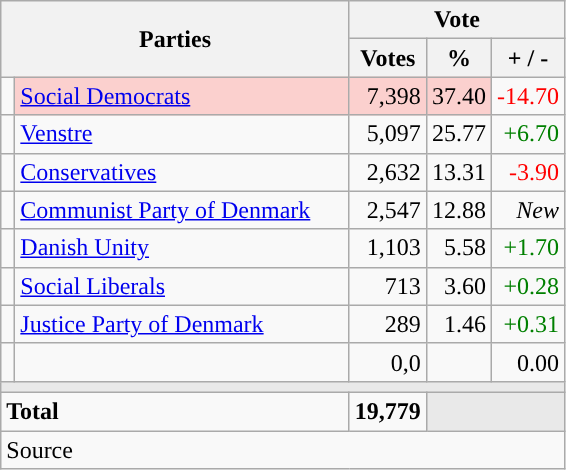<table class="wikitable" style="text-align:right;">
<tr>
<th style="text-align:centre;" rowspan="2" colspan="2" width="225">Parties</th>
<th colspan="3">Vote</th>
</tr>
<tr>
<th width="15">Votes</th>
<th width="15">%</th>
<th width="15">+ / -</th>
</tr>
<tr>
<td width="2" style="color:inherit;background:"></td>
<td bgcolor=#fbd0ce  align="left"><a href='#'>Social Democrats</a></td>
<td bgcolor=#fbd0ce>7,398</td>
<td bgcolor=#fbd0ce>37.40</td>
<td style=color:red;>-14.70</td>
</tr>
<tr>
<td width="2" style="color:inherit;background:"></td>
<td align="left"><a href='#'>Venstre</a></td>
<td>5,097</td>
<td>25.77</td>
<td style=color:green;>+6.70</td>
</tr>
<tr>
<td width="2" style="color:inherit;background:"></td>
<td align="left"><a href='#'>Conservatives</a></td>
<td>2,632</td>
<td>13.31</td>
<td style=color:red;>-3.90</td>
</tr>
<tr>
<td width="2" style="color:inherit;background:"></td>
<td align="left"><a href='#'>Communist Party of Denmark</a></td>
<td>2,547</td>
<td>12.88</td>
<td><em>New</em></td>
</tr>
<tr>
<td width="2" style="color:inherit;background:"></td>
<td align="left"><a href='#'>Danish Unity</a></td>
<td>1,103</td>
<td>5.58</td>
<td style=color:green;>+1.70</td>
</tr>
<tr>
<td width="2" style="color:inherit;background:"></td>
<td align="left"><a href='#'>Social Liberals</a></td>
<td>713</td>
<td>3.60</td>
<td style=color:green;>+0.28</td>
</tr>
<tr>
<td width="2" style="color:inherit;background:"></td>
<td align="left"><a href='#'>Justice Party of Denmark</a></td>
<td>289</td>
<td>1.46</td>
<td style=color:green;>+0.31</td>
</tr>
<tr>
<td width="2" style="color:inherit;background:"></td>
<td align="left"></td>
<td>0,0</td>
<td></td>
<td>0.00</td>
</tr>
<tr>
<td colspan="7" bgcolor="#E9E9E9"></td>
</tr>
<tr>
<td align="left" colspan="2"><strong>Total</strong></td>
<td><strong>19,779</strong></td>
<td bgcolor="#E9E9E9" colspan="2"></td>
</tr>
<tr>
<td align="left" colspan="6">Source</td>
</tr>
</table>
